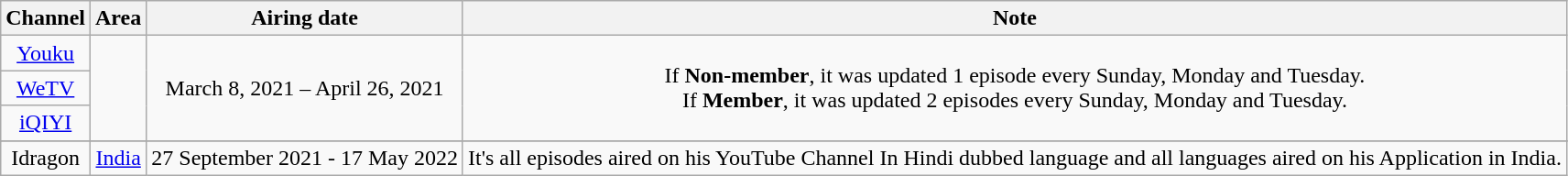<table class="wikitable" style="text-align:center">
<tr>
<th>Channel</th>
<th>Area</th>
<th>Airing date</th>
<th>Note</th>
</tr>
<tr>
<td><a href='#'>Youku</a></td>
<td rowspan="3"></td>
<td rowspan="3">March 8, 2021 – April 26, 2021</td>
<td rowspan="3">If <strong>Non-member</strong>, it was updated 1 episode every Sunday, Monday and Tuesday.<br>If <strong>Member</strong>, it was updated 2 episodes every Sunday, Monday and Tuesday.</td>
</tr>
<tr>
<td><a href='#'>WeTV</a></td>
</tr>
<tr>
<td><a href='#'>iQIYI</a></td>
</tr>
<tr>
</tr>
<tr>
<td>Idragon</td>
<td><a href='#'>India</a></td>
<td>27 September 2021 - 17 May 2022</td>
<td>It's all episodes aired on his YouTube Channel In Hindi dubbed language and all languages aired on his Application in India.</td>
</tr>
</table>
